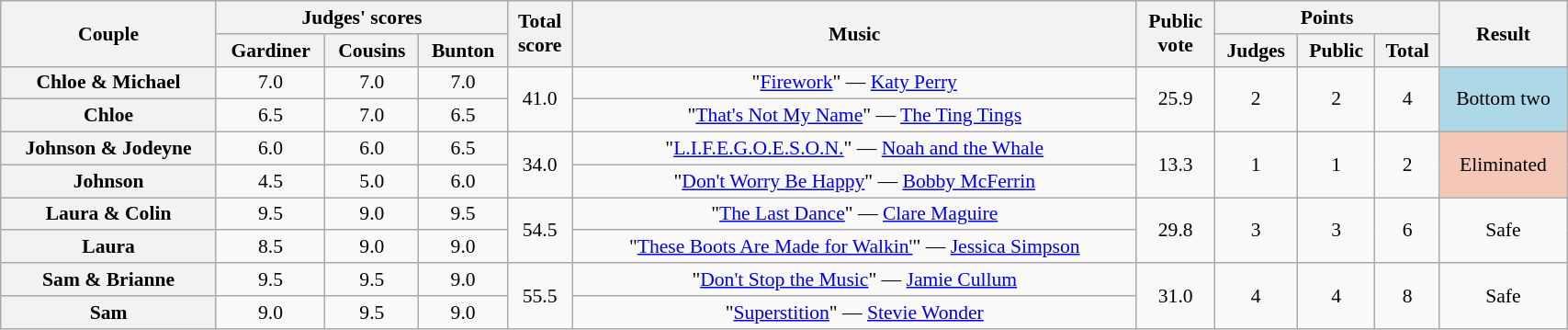<table class="wikitable sortable" style="text-align:center; font-size:90%; width:90%">
<tr>
<th scope="col" rowspan=2>Couple</th>
<th scope="col" colspan=3 class="unsortable">Judges' scores</th>
<th scope="col" rowspan=2>Total<br>score</th>
<th scope="col" rowspan=2 class="unsortable">Music</th>
<th scope="col" rowspan=2>Public<br>vote</th>
<th scope="col" colspan=3 class="unsortable">Points</th>
<th scope="col" rowspan=2 class="unsortable">Result</th>
</tr>
<tr>
<th class="unsortable">Gardiner</th>
<th class="unsortable">Cousins</th>
<th class="unsortable">Bunton</th>
<th class="unsortable">Judges</th>
<th class="unsortable">Public</th>
<th>Total</th>
</tr>
<tr>
<th scope="row">Chloe & Michael</th>
<td>7.0</td>
<td>7.0</td>
<td>7.0</td>
<td rowspan="2">41.0</td>
<td>"<a href='#'>Firework</a>" — <a href='#'>Katy Perry</a></td>
<td rowspan="2">25.9</td>
<td rowspan="2">2</td>
<td rowspan="2">2</td>
<td rowspan=2>4</td>
<td rowspan="2" bgcolor=lightblue>Bottom two</td>
</tr>
<tr>
<th scope="row">Chloe</th>
<td>6.5</td>
<td>7.0</td>
<td>6.5</td>
<td>"<a href='#'>That's Not My Name</a>" — <a href='#'>The Ting Tings</a></td>
</tr>
<tr>
<th scope="row">Johnson & Jodeyne</th>
<td>6.0</td>
<td>6.0</td>
<td>6.5</td>
<td rowspan="2">34.0</td>
<td>"<a href='#'>L.I.F.E.G.O.E.S.O.N.</a>" — <a href='#'>Noah and the Whale</a></td>
<td rowspan="2">13.3</td>
<td rowspan="2">1</td>
<td rowspan="2">1</td>
<td rowspan=2>2</td>
<td rowspan="2" bgcolor="f4c7b8">Eliminated</td>
</tr>
<tr>
<th scope="row">Johnson</th>
<td>4.5</td>
<td>5.0</td>
<td>6.0</td>
<td>"<a href='#'>Don't Worry Be Happy</a>" — <a href='#'>Bobby McFerrin</a></td>
</tr>
<tr>
<th scope="row">Laura & Colin</th>
<td>9.5</td>
<td>9.0</td>
<td>9.5</td>
<td rowspan="2">54.5</td>
<td>"<a href='#'>The Last Dance</a>" — <a href='#'>Clare Maguire</a></td>
<td rowspan="2">29.8</td>
<td rowspan="2">3</td>
<td rowspan="2">3</td>
<td rowspan=2>6</td>
<td rowspan="2">Safe</td>
</tr>
<tr>
<th scope="row">Laura</th>
<td>8.5</td>
<td>9.0</td>
<td>9.0</td>
<td>"<a href='#'>These Boots Are Made for Walkin'</a>" — <a href='#'>Jessica Simpson</a></td>
</tr>
<tr>
<th scope="row">Sam & Brianne</th>
<td>9.5</td>
<td>9.5</td>
<td>9.0</td>
<td rowspan="2">55.5</td>
<td>"<a href='#'>Don't Stop the Music</a>" — <a href='#'>Jamie Cullum</a></td>
<td rowspan="2">31.0</td>
<td rowspan="2">4</td>
<td rowspan="2">4</td>
<td rowspan=2>8</td>
<td rowspan="2">Safe</td>
</tr>
<tr>
<th scope="row">Sam</th>
<td>9.0</td>
<td>9.5</td>
<td>9.0</td>
<td>"<a href='#'>Superstition</a>" — <a href='#'>Stevie Wonder</a></td>
</tr>
</table>
